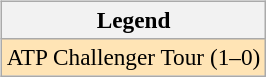<table>
<tr valign=top>
<td><br><table class="wikitable" style=font-size:97%>
<tr>
<th>Legend</th>
</tr>
<tr style="background:moccasin;">
<td>ATP Challenger Tour (1–0)</td>
</tr>
</table>
</td>
<td></td>
</tr>
</table>
